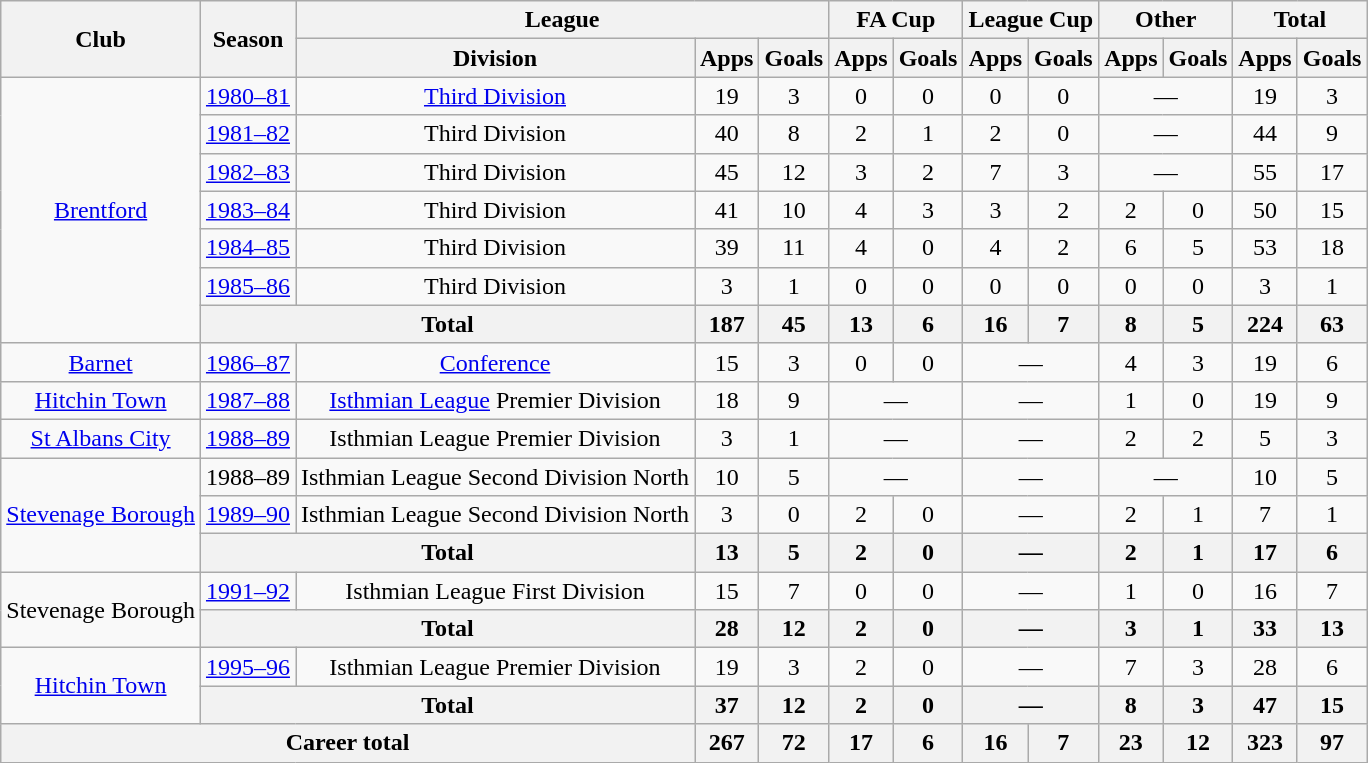<table class="wikitable" style="text-align: center;">
<tr>
<th rowspan="2">Club</th>
<th rowspan="2">Season</th>
<th colspan="3">League</th>
<th colspan="2">FA Cup</th>
<th colspan="2">League Cup</th>
<th colspan="2">Other</th>
<th colspan="2">Total</th>
</tr>
<tr>
<th>Division</th>
<th>Apps</th>
<th>Goals</th>
<th>Apps</th>
<th>Goals</th>
<th>Apps</th>
<th>Goals</th>
<th>Apps</th>
<th>Goals</th>
<th>Apps</th>
<th>Goals</th>
</tr>
<tr>
<td rowspan="7"><a href='#'>Brentford</a></td>
<td><a href='#'>1980–81</a></td>
<td><a href='#'>Third Division</a></td>
<td>19</td>
<td>3</td>
<td>0</td>
<td>0</td>
<td>0</td>
<td>0</td>
<td colspan="2">—</td>
<td>19</td>
<td>3</td>
</tr>
<tr>
<td><a href='#'>1981–82</a></td>
<td>Third Division</td>
<td>40</td>
<td>8</td>
<td>2</td>
<td>1</td>
<td>2</td>
<td>0</td>
<td colspan="2">—</td>
<td>44</td>
<td>9</td>
</tr>
<tr>
<td><a href='#'>1982–83</a></td>
<td>Third Division</td>
<td>45</td>
<td>12</td>
<td>3</td>
<td>2</td>
<td>7</td>
<td>3</td>
<td colspan="2">—</td>
<td>55</td>
<td>17</td>
</tr>
<tr>
<td><a href='#'>1983–84</a></td>
<td>Third Division</td>
<td>41</td>
<td>10</td>
<td>4</td>
<td>3</td>
<td>3</td>
<td>2</td>
<td>2</td>
<td>0</td>
<td>50</td>
<td>15</td>
</tr>
<tr>
<td><a href='#'>1984–85</a></td>
<td>Third Division</td>
<td>39</td>
<td>11</td>
<td>4</td>
<td>0</td>
<td>4</td>
<td>2</td>
<td>6</td>
<td>5</td>
<td>53</td>
<td>18</td>
</tr>
<tr>
<td><a href='#'>1985–86</a></td>
<td>Third Division</td>
<td>3</td>
<td>1</td>
<td>0</td>
<td>0</td>
<td>0</td>
<td>0</td>
<td>0</td>
<td>0</td>
<td>3</td>
<td>1</td>
</tr>
<tr>
<th colspan="2">Total</th>
<th>187</th>
<th>45</th>
<th>13</th>
<th>6</th>
<th>16</th>
<th>7</th>
<th>8</th>
<th>5</th>
<th>224</th>
<th>63</th>
</tr>
<tr>
<td><a href='#'>Barnet</a></td>
<td><a href='#'>1986–87</a></td>
<td><a href='#'>Conference</a></td>
<td>15</td>
<td>3</td>
<td>0</td>
<td>0</td>
<td colspan="2">—</td>
<td>4</td>
<td>3</td>
<td>19</td>
<td>6</td>
</tr>
<tr>
<td><a href='#'>Hitchin Town</a></td>
<td><a href='#'>1987–88</a></td>
<td><a href='#'>Isthmian League</a> Premier Division</td>
<td>18</td>
<td>9</td>
<td colspan="2">—</td>
<td colspan="2">—</td>
<td>1</td>
<td>0</td>
<td>19</td>
<td>9</td>
</tr>
<tr>
<td><a href='#'>St Albans City</a></td>
<td><a href='#'>1988–89</a></td>
<td>Isthmian League Premier Division</td>
<td>3</td>
<td>1</td>
<td colspan="2">—</td>
<td colspan="2">—</td>
<td>2</td>
<td>2</td>
<td>5</td>
<td>3</td>
</tr>
<tr>
<td rowspan="3"><a href='#'>Stevenage Borough</a></td>
<td>1988–89</td>
<td>Isthmian League Second Division North</td>
<td>10</td>
<td>5</td>
<td colspan="2">—</td>
<td colspan="2">—</td>
<td colspan="2">—</td>
<td>10</td>
<td>5</td>
</tr>
<tr>
<td><a href='#'>1989–90</a></td>
<td>Isthmian League Second Division North</td>
<td>3</td>
<td>0</td>
<td>2</td>
<td>0</td>
<td colspan="2">—</td>
<td>2</td>
<td>1</td>
<td>7</td>
<td>1</td>
</tr>
<tr>
<th colspan="2">Total</th>
<th>13</th>
<th>5</th>
<th>2</th>
<th>0</th>
<th colspan="2">—</th>
<th>2</th>
<th>1</th>
<th>17</th>
<th>6</th>
</tr>
<tr>
<td rowspan="2">Stevenage Borough</td>
<td><a href='#'>1991–92</a></td>
<td>Isthmian League First Division</td>
<td>15</td>
<td>7</td>
<td>0</td>
<td>0</td>
<td colspan="2">—</td>
<td>1</td>
<td>0</td>
<td>16</td>
<td>7</td>
</tr>
<tr>
<th colspan="2">Total</th>
<th>28</th>
<th>12</th>
<th>2</th>
<th>0</th>
<th colspan="2">—</th>
<th>3</th>
<th>1</th>
<th>33</th>
<th>13</th>
</tr>
<tr>
<td rowspan="2"><a href='#'>Hitchin Town</a></td>
<td><a href='#'>1995–96</a></td>
<td>Isthmian League Premier Division</td>
<td>19</td>
<td>3</td>
<td>2</td>
<td>0</td>
<td colspan="2">—</td>
<td>7</td>
<td>3</td>
<td>28</td>
<td>6</td>
</tr>
<tr>
<th colspan="2">Total</th>
<th>37</th>
<th>12</th>
<th>2</th>
<th>0</th>
<th colspan="2">—</th>
<th>8</th>
<th>3</th>
<th>47</th>
<th>15</th>
</tr>
<tr>
<th colspan="3">Career total</th>
<th>267</th>
<th>72</th>
<th>17</th>
<th>6</th>
<th>16</th>
<th>7</th>
<th>23</th>
<th>12</th>
<th>323</th>
<th>97</th>
</tr>
</table>
